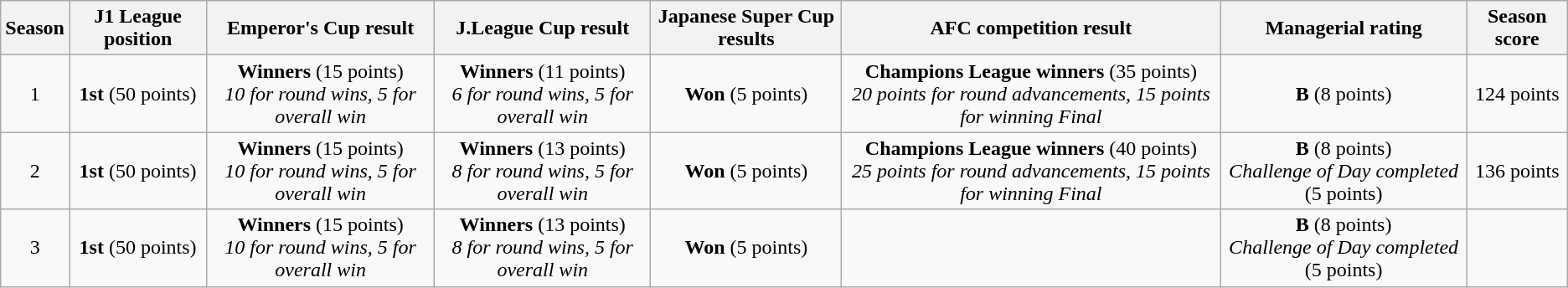<table class="wikitable" style="text-align:center">
<tr>
<th>Season</th>
<th>J1 League position</th>
<th>Emperor's Cup result</th>
<th>J.League Cup result</th>
<th><strong>Japanese Super Cup results</strong></th>
<th>AFC competition result</th>
<th>Managerial rating</th>
<th>Season score</th>
</tr>
<tr>
<td>1</td>
<td><strong>1st</strong> (50 points)</td>
<td><strong>Winners</strong> (15 points)<br><em>10 for round wins, 5 for overall win</em></td>
<td><strong>Winners</strong> (11 points)<br><em>6 for round wins, 5 for overall win</em></td>
<td><strong>Won</strong> (5 points)</td>
<td><strong>Champions League winners</strong> (35 points)<br><em>20 points for round advancements, 15 points for winning Final</em></td>
<td><strong>B</strong> (8 points)</td>
<td>124 points</td>
</tr>
<tr>
<td>2</td>
<td><strong>1st</strong> (50 points)</td>
<td><strong>Winners</strong> (15 points)<br><em>10 for round wins, 5 for overall win</em></td>
<td><strong>Winners</strong> (13 points)<br><em>8 for round wins, 5 for overall win</em></td>
<td><strong>Won</strong> (5 points)</td>
<td><strong>Champions League winners</strong> (40 points)<br><em>25 points for round advancements, 15 points for winning Final</em></td>
<td><strong>B</strong> (8 points)<br><em>Challenge of Day completed</em> (5 points)</td>
<td>136 points</td>
</tr>
<tr>
<td>3</td>
<td><strong>1st</strong> (50 points)</td>
<td><strong>Winners</strong> (15 points)<br><em>10 for round wins, 5 for overall win</em></td>
<td><strong>Winners</strong> (13 points)<br><em>8 for round wins, 5 for overall win</em></td>
<td><strong>Won</strong> (5 points)</td>
<td></td>
<td><strong>B</strong> (8 points)<br><em>Challenge of Day completed</em> (5 points)</td>
</tr>
</table>
